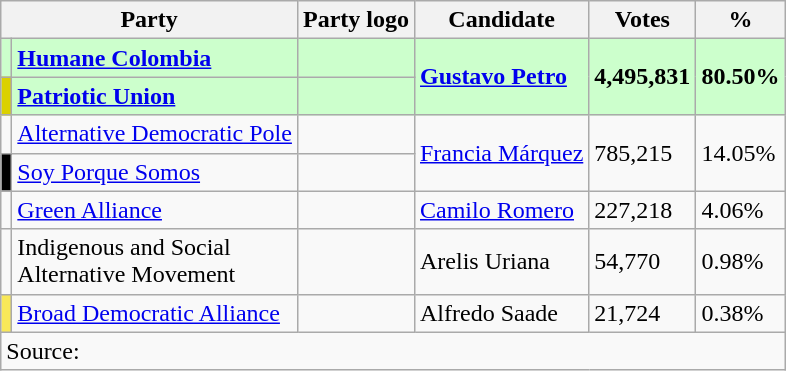<table class="wikitable">
<tr>
<th colspan="2">Party</th>
<th>Party logo</th>
<th>Candidate</th>
<th>Votes</th>
<th>%</th>
</tr>
<tr style="background:#cfc;"|>
<td bgcolor=></td>
<td><strong><a href='#'>Humane Colombia</a></strong></td>
<td></td>
<td rowspan="2"><strong><a href='#'>Gustavo Petro</a></strong></td>
<td rowspan="2"><strong>4,495,831</strong></td>
<td rowspan="2"><strong>80.50%</strong></td>
</tr>
<tr style="background:#cfc;"|>
<td style="background:#dbd100;"></td>
<td><strong><a href='#'>Patriotic Union</a></strong></td>
<td></td>
</tr>
<tr>
<td bgcolor=></td>
<td><a href='#'>Alternative Democratic Pole</a></td>
<td></td>
<td rowspan="2"><a href='#'>Francia Márquez</a></td>
<td rowspan="2">785,215</td>
<td rowspan="2">14.05%</td>
</tr>
<tr>
<td style="background:#000000;"></td>
<td><a href='#'>Soy Porque Somos</a></td>
<td></td>
</tr>
<tr>
<td bgcolor=></td>
<td><a href='#'>Green Alliance</a></td>
<td></td>
<td><a href='#'>Camilo Romero</a></td>
<td>227,218</td>
<td>4.06%</td>
</tr>
<tr>
<td bgcolor=></td>
<td>Indigenous and Social<br> Alternative Movement</td>
<td></td>
<td>Arelis Uriana</td>
<td>54,770</td>
<td>0.98%</td>
</tr>
<tr>
<td style="background:#f9e858;"></td>
<td><a href='#'>Broad Democratic Alliance</a></td>
<td></td>
<td>Alfredo Saade</td>
<td>21,724</td>
<td>0.38%</td>
</tr>
<tr>
<td colspan=6>Source:</td>
</tr>
</table>
